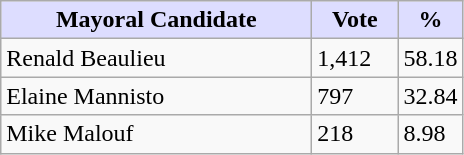<table class="wikitable">
<tr>
<th style="background:#ddf; width:200px;">Mayoral Candidate</th>
<th style="background:#ddf; width:50px;">Vote</th>
<th style="background:#ddf; width:30px;">%</th>
</tr>
<tr>
<td>Renald Beaulieu</td>
<td>1,412</td>
<td>58.18</td>
</tr>
<tr>
<td>Elaine Mannisto</td>
<td>797</td>
<td>32.84</td>
</tr>
<tr>
<td>Mike Malouf</td>
<td>218</td>
<td>8.98</td>
</tr>
</table>
